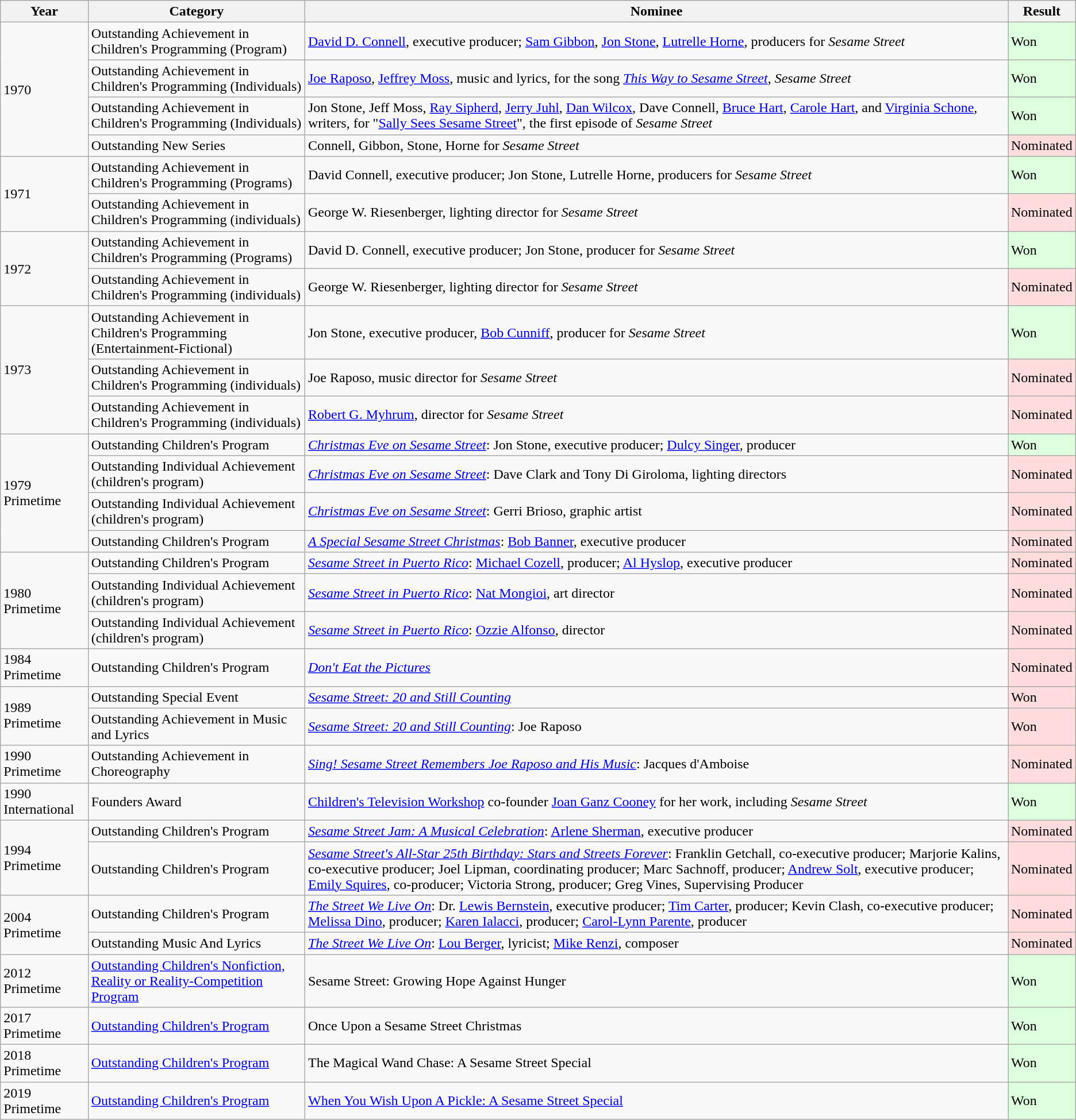<table class="wikitable">
<tr>
<th>Year</th>
<th>Category</th>
<th>Nominee</th>
<th>Result</th>
</tr>
<tr>
<td rowspan=4>1970</td>
<td>Outstanding Achievement in Children's Programming (Program)</td>
<td><a href='#'>David D. Connell</a>, executive producer; <a href='#'>Sam Gibbon</a>, <a href='#'>Jon Stone</a>, <a href='#'>Lutrelle Horne</a>, producers for <em>Sesame Street</em></td>
<td style="background: #ddffdd">Won</td>
</tr>
<tr>
<td>Outstanding Achievement in Children's Programming (Individuals)</td>
<td><a href='#'>Joe Raposo</a>, <a href='#'>Jeffrey Moss</a>, music and lyrics, for the song <em><a href='#'>This Way to Sesame Street</a></em>, <em>Sesame Street</em></td>
<td style="background: #ddffdd">Won</td>
</tr>
<tr>
<td>Outstanding Achievement in Children's Programming (Individuals)</td>
<td>Jon Stone, Jeff Moss, <a href='#'>Ray Sipherd</a>, <a href='#'>Jerry Juhl</a>, <a href='#'>Dan Wilcox</a>, Dave Connell, <a href='#'>Bruce Hart</a>, <a href='#'>Carole Hart</a>, and <a href='#'>Virginia Schone</a>, writers, for "<a href='#'>Sally Sees Sesame Street</a>", the first episode of <em>Sesame Street</em></td>
<td style="background: #ddffdd">Won</td>
</tr>
<tr>
<td>Outstanding New Series</td>
<td>Connell, Gibbon, Stone, Horne for <em>Sesame Street</em></td>
<td style="background: #ffdddd">Nominated</td>
</tr>
<tr>
<td rowspan=2>1971</td>
<td>Outstanding Achievement in Children's Programming (Programs)</td>
<td>David Connell, executive producer; Jon Stone, Lutrelle Horne, producers for <em>Sesame Street</em></td>
<td style="background: #ddffdd">Won</td>
</tr>
<tr>
<td>Outstanding Achievement in Children's Programming (individuals)</td>
<td>George W. Riesenberger, lighting director for <em>Sesame Street</em></td>
<td style="background: #ffdddd">Nominated</td>
</tr>
<tr>
<td rowspan=2>1972</td>
<td>Outstanding Achievement in Children's Programming (Programs)</td>
<td>David D. Connell, executive producer; Jon Stone, producer for <em>Sesame Street</em></td>
<td style="background: #ddffdd">Won</td>
</tr>
<tr>
<td>Outstanding Achievement in Children's Programming (individuals)</td>
<td>George W. Riesenberger, lighting director for <em>Sesame Street</em></td>
<td style="background: #ffdddd">Nominated</td>
</tr>
<tr>
<td rowspan=3>1973</td>
<td>Outstanding Achievement in Children's Programming (Entertainment-Fictional)</td>
<td>Jon Stone, executive producer, <a href='#'>Bob Cunniff</a>, producer for <em>Sesame Street</em></td>
<td style="background: #ddffdd">Won</td>
</tr>
<tr>
<td>Outstanding Achievement in Children's Programming (individuals)</td>
<td>Joe Raposo, music director for <em>Sesame Street</em></td>
<td style="background: #ffdddd">Nominated</td>
</tr>
<tr>
<td>Outstanding Achievement in Children's Programming (individuals)</td>
<td><a href='#'>Robert G. Myhrum</a>, director for <em>Sesame Street</em></td>
<td style="background: #ffdddd">Nominated</td>
</tr>
<tr>
<td rowspan=4>1979 Primetime</td>
<td>Outstanding Children's Program</td>
<td><em><a href='#'>Christmas Eve on Sesame Street</a></em>: Jon Stone, executive producer; <a href='#'>Dulcy Singer</a>, producer</td>
<td style="background: #ddffdd">Won</td>
</tr>
<tr>
<td>Outstanding Individual Achievement (children's program)</td>
<td><em><a href='#'>Christmas Eve on Sesame Street</a></em>: Dave Clark and Tony Di Giroloma, lighting directors</td>
<td style="background: #ffdddd">Nominated</td>
</tr>
<tr>
<td>Outstanding Individual Achievement (children's program)</td>
<td><em><a href='#'>Christmas Eve on Sesame Street</a></em>: Gerri Brioso, graphic artist</td>
<td style="background: #ffdddd">Nominated</td>
</tr>
<tr>
<td>Outstanding Children's Program</td>
<td><em><a href='#'>A Special Sesame Street Christmas</a></em>: <a href='#'>Bob Banner</a>, executive producer</td>
<td style="background: #ffdddd">Nominated</td>
</tr>
<tr>
<td rowspan=3>1980 Primetime</td>
<td>Outstanding Children's Program</td>
<td><em><a href='#'>Sesame Street in Puerto Rico</a></em>: <a href='#'>Michael Cozell</a>, producer; <a href='#'>Al Hyslop</a>, executive producer</td>
<td style="background: #ffdddd">Nominated</td>
</tr>
<tr>
<td>Outstanding Individual Achievement (children's program)</td>
<td><em><a href='#'>Sesame Street in Puerto Rico</a></em>: <a href='#'>Nat Mongioi</a>, art director</td>
<td style="background: #ffdddd">Nominated</td>
</tr>
<tr>
<td>Outstanding Individual Achievement (children's program)</td>
<td><em><a href='#'>Sesame Street in Puerto Rico</a></em>: <a href='#'>Ozzie Alfonso</a>, director</td>
<td style="background: #ffdddd">Nominated</td>
</tr>
<tr>
<td rowspan=1>1984 Primetime</td>
<td>Outstanding Children's Program</td>
<td><em><a href='#'>Don't Eat the Pictures</a></em></td>
<td style="background: #ffdddd">Nominated</td>
</tr>
<tr>
<td rowspan=2>1989 Primetime</td>
<td>Outstanding Special Event</td>
<td><em><a href='#'>Sesame Street: 20 and Still Counting</a></em></td>
<td style="background: #ffdddd">Won</td>
</tr>
<tr>
<td>Outstanding Achievement in Music and Lyrics</td>
<td><em><a href='#'>Sesame Street: 20 and Still Counting</a></em>: Joe Raposo</td>
<td style="background: #ffdddd">Won</td>
</tr>
<tr>
<td rowspan=1>1990 Primetime</td>
<td>Outstanding Achievement in Choreography</td>
<td><em><a href='#'>Sing! Sesame Street Remembers Joe Raposo and His Music</a></em>: Jacques d'Amboise</td>
<td style="background: #ffdddd">Nominated</td>
</tr>
<tr>
<td rowspan=1>1990 International</td>
<td>Founders Award</td>
<td><a href='#'>Children's Television Workshop</a> co-founder <a href='#'>Joan Ganz Cooney</a> for her work, including <em>Sesame Street</em></td>
<td style="background: #ddffdd">Won</td>
</tr>
<tr>
<td rowspan=2>1994 Primetime</td>
<td>Outstanding Children's Program</td>
<td><em><a href='#'>Sesame Street Jam: A Musical Celebration</a></em>: <a href='#'>Arlene Sherman</a>, executive producer</td>
<td style="background: #ffdddd">Nominated</td>
</tr>
<tr>
<td>Outstanding Children's Program</td>
<td><em><a href='#'>Sesame Street's All-Star 25th Birthday: Stars and Streets Forever</a></em>: Franklin Getchall, co-executive producer; Marjorie Kalins, co-executive producer; Joel Lipman, coordinating producer; Marc Sachnoff, producer; <a href='#'>Andrew Solt</a>, executive producer; <a href='#'>Emily Squires</a>, co-producer; Victoria Strong, producer; Greg Vines, Supervising Producer</td>
<td style="background: #ffdddd">Nominated</td>
</tr>
<tr>
<td rowspan=2>2004 Primetime</td>
<td>Outstanding Children's Program</td>
<td><em><a href='#'>The Street We Live On</a></em>: Dr. <a href='#'>Lewis Bernstein</a>, executive producer; <a href='#'>Tim Carter</a>, producer; Kevin Clash, co-executive producer; <a href='#'>Melissa Dino</a>, producer; <a href='#'>Karen Ialacci</a>, producer; <a href='#'>Carol-Lynn Parente</a>, producer</td>
<td style="background: #ffdddd">Nominated</td>
</tr>
<tr>
<td>Outstanding Music And Lyrics</td>
<td><em><a href='#'>The Street We Live On</a></em>: <a href='#'>Lou Berger</a>, lyricist; <a href='#'>Mike Renzi</a>, composer</td>
<td style="background: #ffdddd">Nominated</td>
</tr>
<tr>
<td rowspan=1>2012 Primetime</td>
<td><a href='#'>Outstanding Children's Nonfiction, Reality or Reality-Competition Program</a></td>
<td>Sesame Street: Growing Hope Against Hunger</td>
<td style="background: #ddffdd">Won</td>
</tr>
<tr>
<td rowspan=1>2017 Primetime</td>
<td><a href='#'>Outstanding Children's Program</a></td>
<td>Once Upon a Sesame Street Christmas</td>
<td style="background: #ddffdd">Won</td>
</tr>
<tr>
<td rowspan=1>2018 Primetime</td>
<td><a href='#'>Outstanding Children's Program</a></td>
<td>The Magical Wand Chase: A Sesame Street Special</td>
<td style="background: #ddffdd">Won</td>
</tr>
<tr>
<td rowspan=1>2019 Primetime</td>
<td><a href='#'>Outstanding Children's Program</a></td>
<td><a href='#'>When You Wish Upon A Pickle: A Sesame Street Special</a></td>
<td style="background: #ddffdd">Won</td>
</tr>
</table>
